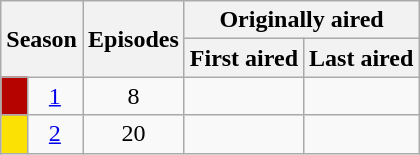<table class="wikitable plainrowheaders" style="text-align:center;">
<tr>
<th colspan="2" rowspan="2">Season</th>
<th rowspan="2">Episodes</th>
<th colspan="2">Originally aired</th>
</tr>
<tr>
<th>First aired</th>
<th>Last aired</th>
</tr>
<tr>
<td style="background: #B50400;"></td>
<td><a href='#'>1</a></td>
<td>8</td>
<td></td>
<td></td>
</tr>
<tr>
<td style="background: #fbe104;"></td>
<td><a href='#'>2</a></td>
<td>20</td>
<td></td>
<td></td>
</tr>
</table>
